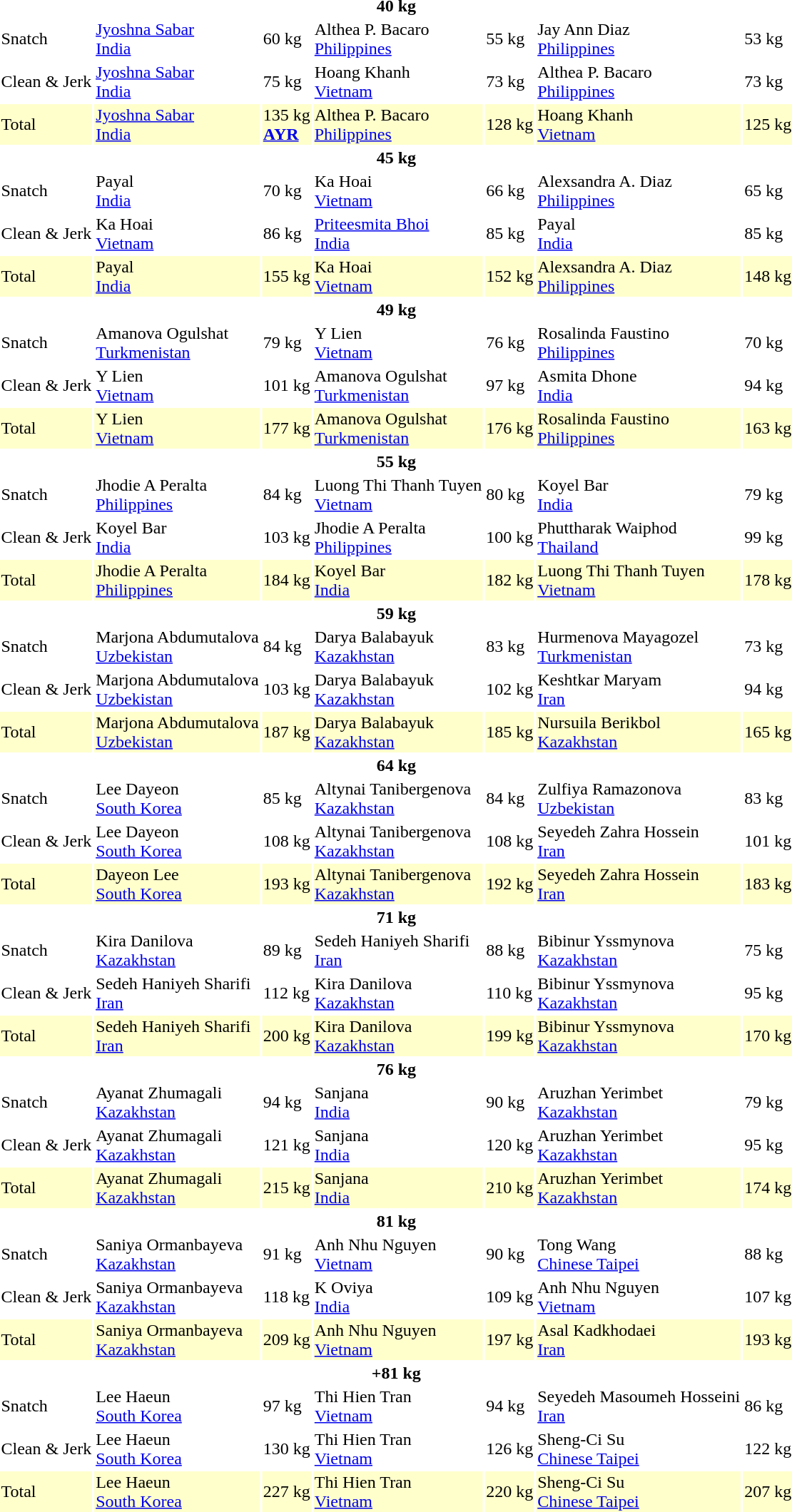<table>
<tr>
<th colspan=7>40 kg</th>
</tr>
<tr>
<td>Snatch</td>
<td><a href='#'>Jyoshna Sabar</a> <br>  <a href='#'>India</a></td>
<td>60 kg</td>
<td>Althea P. Bacaro <br>  <a href='#'>Philippines</a></td>
<td>55 kg</td>
<td>Jay Ann Diaz <br>  <a href='#'>Philippines</a></td>
<td>53 kg</td>
</tr>
<tr>
<td>Clean & Jerk</td>
<td><a href='#'>Jyoshna Sabar</a> <br>  <a href='#'>India</a></td>
<td>75 kg</td>
<td>Hoang Khanh <br>  <a href='#'>Vietnam</a></td>
<td>73 kg</td>
<td>Althea P. Bacaro <br>  <a href='#'>Philippines</a></td>
<td>73 kg</td>
</tr>
<tr bgcolor=ffffcc>
<td>Total</td>
<td><a href='#'>Jyoshna Sabar</a> <br>  <a href='#'>India</a></td>
<td>135 kg <br><strong><a href='#'>AYR</a></strong></td>
<td>Althea P. Bacaro <br>  <a href='#'>Philippines</a></td>
<td>128 kg</td>
<td>Hoang Khanh <br>  <a href='#'>Vietnam</a></td>
<td>125 kg</td>
</tr>
<tr>
<th colspan=7>45 kg</th>
</tr>
<tr>
<td>Snatch</td>
<td>Payal <br>  <a href='#'>India</a></td>
<td>70 kg</td>
<td>Ka Hoai <br>  <a href='#'>Vietnam</a></td>
<td>66 kg</td>
<td>Alexsandra A. Diaz <br>  <a href='#'>Philippines</a></td>
<td>65 kg</td>
</tr>
<tr>
<td>Clean & Jerk</td>
<td>Ka Hoai <br>  <a href='#'>Vietnam</a></td>
<td>86 kg</td>
<td><a href='#'>Priteesmita Bhoi</a> <br>  <a href='#'>India</a></td>
<td>85 kg</td>
<td>Payal <br>  <a href='#'>India</a></td>
<td>85 kg</td>
</tr>
<tr bgcolor=ffffcc>
<td>Total</td>
<td>Payal <br>  <a href='#'>India</a></td>
<td>155 kg</td>
<td>Ka Hoai <br>  <a href='#'>Vietnam</a></td>
<td>152 kg</td>
<td>Alexsandra A. Diaz <br>  <a href='#'>Philippines</a></td>
<td>148 kg</td>
</tr>
<tr>
<th colspan=7>49 kg</th>
</tr>
<tr>
<td>Snatch</td>
<td>Amanova Ogulshat <br>  <a href='#'>Turkmenistan</a></td>
<td>79 kg</td>
<td>Y Lien <br>  <a href='#'>Vietnam</a></td>
<td>76 kg</td>
<td>Rosalinda Faustino <br>  <a href='#'>Philippines</a></td>
<td>70 kg</td>
</tr>
<tr>
<td>Clean & Jerk</td>
<td>Y Lien <br>  <a href='#'>Vietnam</a></td>
<td>101 kg</td>
<td>Amanova Ogulshat <br>  <a href='#'>Turkmenistan</a></td>
<td>97 kg</td>
<td>Asmita Dhone <br>  <a href='#'>India</a></td>
<td>94 kg</td>
</tr>
<tr bgcolor=ffffcc>
<td>Total</td>
<td>Y Lien <br>  <a href='#'>Vietnam</a></td>
<td>177 kg</td>
<td>Amanova Ogulshat <br>  <a href='#'>Turkmenistan</a></td>
<td>176 kg</td>
<td>Rosalinda Faustino <br>  <a href='#'>Philippines</a></td>
<td>163 kg</td>
</tr>
<tr>
<th colspan=7>55 kg</th>
</tr>
<tr>
<td>Snatch</td>
<td>Jhodie A Peralta <br>  <a href='#'>Philippines</a></td>
<td>84 kg</td>
<td>Luong Thi Thanh Tuyen <br>  <a href='#'>Vietnam</a></td>
<td>80 kg</td>
<td>Koyel Bar <br>  <a href='#'>India</a></td>
<td>79 kg</td>
</tr>
<tr>
<td>Clean & Jerk</td>
<td>Koyel Bar <br>  <a href='#'>India</a></td>
<td>103 kg</td>
<td>Jhodie A Peralta <br>  <a href='#'>Philippines</a></td>
<td>100 kg</td>
<td>Phuttharak Waiphod <br>  <a href='#'>Thailand</a></td>
<td>99 kg</td>
</tr>
<tr bgcolor=ffffcc>
<td>Total</td>
<td>Jhodie A Peralta <br>  <a href='#'>Philippines</a></td>
<td>184 kg</td>
<td>Koyel Bar <br>  <a href='#'>India</a></td>
<td>182 kg</td>
<td>Luong Thi Thanh Tuyen <br>  <a href='#'>Vietnam</a></td>
<td>178 kg</td>
</tr>
<tr>
<th colspan=7>59 kg</th>
</tr>
<tr>
<td>Snatch</td>
<td>Marjona Abdumutalova <br>  <a href='#'>Uzbekistan</a></td>
<td>84 kg</td>
<td>Darya Balabayuk <br>  <a href='#'>Kazakhstan</a></td>
<td>83 kg</td>
<td>Hurmenova Mayagozel <br>  <a href='#'>Turkmenistan</a></td>
<td>73 kg</td>
</tr>
<tr>
<td>Clean & Jerk</td>
<td>Marjona Abdumutalova <br>  <a href='#'>Uzbekistan</a></td>
<td>103 kg</td>
<td>Darya Balabayuk <br>  <a href='#'>Kazakhstan</a></td>
<td>102 kg</td>
<td>Keshtkar Maryam <br>  <a href='#'>Iran</a></td>
<td>94 kg</td>
</tr>
<tr bgcolor=ffffcc>
<td>Total</td>
<td>Marjona Abdumutalova <br>  <a href='#'>Uzbekistan</a></td>
<td>187 kg</td>
<td>Darya Balabayuk <br>  <a href='#'>Kazakhstan</a></td>
<td>185 kg</td>
<td>Nursuila Berikbol <br>  <a href='#'>Kazakhstan</a></td>
<td>165 kg</td>
</tr>
<tr>
<th colspan=7>64 kg</th>
</tr>
<tr>
<td>Snatch</td>
<td>Lee Dayeon <br>  <a href='#'>South Korea</a></td>
<td>85 kg</td>
<td>Altynai Tanibergenova <br>  <a href='#'>Kazakhstan</a></td>
<td>84 kg</td>
<td>Zulfiya Ramazonova <br>  <a href='#'>Uzbekistan</a></td>
<td>83 kg</td>
</tr>
<tr>
<td>Clean & Jerk</td>
<td>Lee Dayeon <br>  <a href='#'>South Korea</a></td>
<td>108 kg</td>
<td>Altynai Tanibergenova <br>  <a href='#'>Kazakhstan</a></td>
<td>108 kg</td>
<td>Seyedeh Zahra Hossein <br>  <a href='#'>Iran</a></td>
<td>101 kg</td>
</tr>
<tr bgcolor=ffffcc>
<td>Total</td>
<td>Dayeon Lee <br>  <a href='#'>South Korea</a></td>
<td>193 kg</td>
<td>Altynai Tanibergenova <br>  <a href='#'>Kazakhstan</a></td>
<td>192 kg</td>
<td>Seyedeh Zahra Hossein <br>  <a href='#'>Iran</a></td>
<td>183 kg</td>
</tr>
<tr>
<th colspan=7>71 kg</th>
</tr>
<tr>
<td>Snatch</td>
<td>Kira Danilova <br>  <a href='#'>Kazakhstan</a></td>
<td>89 kg</td>
<td>Sedeh Haniyeh Sharifi <br>  <a href='#'>Iran</a></td>
<td>88 kg</td>
<td>Bibinur Yssmynova  <br>   <a href='#'>Kazakhstan</a></td>
<td>75 kg</td>
</tr>
<tr>
<td>Clean & Jerk</td>
<td>Sedeh Haniyeh Sharifi <br>  <a href='#'>Iran</a></td>
<td>112 kg</td>
<td>Kira Danilova <br>  <a href='#'>Kazakhstan</a></td>
<td>110 kg</td>
<td>Bibinur Yssmynova  <br>   <a href='#'>Kazakhstan</a></td>
<td>95 kg</td>
</tr>
<tr bgcolor=ffffcc>
<td>Total</td>
<td>Sedeh Haniyeh Sharifi <br>  <a href='#'>Iran</a></td>
<td>200 kg</td>
<td>Kira Danilova <br>  <a href='#'>Kazakhstan</a></td>
<td>199 kg</td>
<td>Bibinur Yssmynova  <br>   <a href='#'>Kazakhstan</a></td>
<td>170 kg</td>
</tr>
<tr>
<th colspan=7>76 kg</th>
</tr>
<tr>
<td>Snatch</td>
<td>Ayanat Zhumagali <br>  <a href='#'>Kazakhstan</a></td>
<td>94 kg</td>
<td>Sanjana <br>  <a href='#'>India</a></td>
<td>90 kg</td>
<td>Aruzhan Yerimbet <br>  <a href='#'>Kazakhstan</a></td>
<td>79 kg</td>
</tr>
<tr>
<td>Clean & Jerk</td>
<td>Ayanat Zhumagali <br>  <a href='#'>Kazakhstan</a></td>
<td>121 kg</td>
<td>Sanjana <br>  <a href='#'>India</a></td>
<td>120 kg</td>
<td>Aruzhan Yerimbet <br>  <a href='#'>Kazakhstan</a></td>
<td>95 kg</td>
</tr>
<tr bgcolor=ffffcc>
<td>Total</td>
<td>Ayanat Zhumagali <br>  <a href='#'>Kazakhstan</a></td>
<td>215 kg</td>
<td>Sanjana <br>  <a href='#'>India</a></td>
<td>210 kg</td>
<td>Aruzhan Yerimbet <br>  <a href='#'>Kazakhstan</a></td>
<td>174 kg</td>
</tr>
<tr>
<th colspan=7>81 kg</th>
</tr>
<tr>
<td>Snatch</td>
<td>Saniya Ormanbayeva <br>  <a href='#'>Kazakhstan</a></td>
<td>91 kg</td>
<td>Anh Nhu Nguyen <br>  <a href='#'>Vietnam</a></td>
<td>90 kg</td>
<td>Tong Wang <br>  <a href='#'>Chinese Taipei</a></td>
<td>88 kg</td>
</tr>
<tr>
<td>Clean & Jerk</td>
<td>Saniya Ormanbayeva <br>  <a href='#'>Kazakhstan</a></td>
<td>118 kg</td>
<td>K Oviya <br>  <a href='#'>India</a></td>
<td>109 kg</td>
<td>Anh Nhu Nguyen <br>  <a href='#'>Vietnam</a></td>
<td>107 kg</td>
</tr>
<tr bgcolor=ffffcc>
<td>Total</td>
<td>Saniya Ormanbayeva <br>  <a href='#'>Kazakhstan</a></td>
<td>209 kg</td>
<td>Anh Nhu Nguyen <br>  <a href='#'>Vietnam</a></td>
<td>197 kg</td>
<td>Asal Kadkhodaei <br>  <a href='#'>Iran</a></td>
<td>193 kg</td>
</tr>
<tr>
<th colspan=7>+81 kg</th>
</tr>
<tr>
<td>Snatch</td>
<td>Lee Haeun <br>  <a href='#'>South Korea</a></td>
<td>97 kg</td>
<td>Thi Hien Tran <br>  <a href='#'>Vietnam</a></td>
<td>94 kg</td>
<td>Seyedeh Masoumeh Hosseini <br>  <a href='#'>Iran</a></td>
<td>86 kg</td>
</tr>
<tr>
<td>Clean & Jerk</td>
<td>Lee Haeun <br>  <a href='#'>South Korea</a></td>
<td>130 kg</td>
<td>Thi Hien Tran <br>  <a href='#'>Vietnam</a></td>
<td>126 kg</td>
<td>Sheng-Ci Su <br>  <a href='#'>Chinese Taipei</a></td>
<td>122 kg</td>
</tr>
<tr bgcolor=ffffcc>
<td>Total</td>
<td>Lee Haeun <br>  <a href='#'>South Korea</a></td>
<td>227 kg</td>
<td>Thi Hien Tran <br>  <a href='#'>Vietnam</a></td>
<td>220 kg</td>
<td>Sheng-Ci Su <br>  <a href='#'>Chinese Taipei</a></td>
<td>207 kg</td>
</tr>
<tr>
</tr>
</table>
